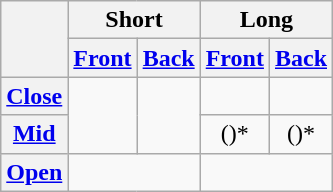<table class="wikitable" style="text-align: center;">
<tr>
<th rowspan="2"></th>
<th colspan="2">Short</th>
<th colspan="2">Long</th>
</tr>
<tr>
<th><a href='#'>Front</a></th>
<th><a href='#'>Back</a></th>
<th><a href='#'>Front</a></th>
<th><a href='#'>Back</a></th>
</tr>
<tr>
<th><a href='#'>Close</a></th>
<td rowspan="2"></td>
<td rowspan="2"></td>
<td></td>
<td></td>
</tr>
<tr>
<th><a href='#'>Mid</a></th>
<td>()*</td>
<td>()*</td>
</tr>
<tr>
<th><a href='#'>Open</a></th>
<td colspan="2"></td>
<td colspan="2"></td>
</tr>
</table>
